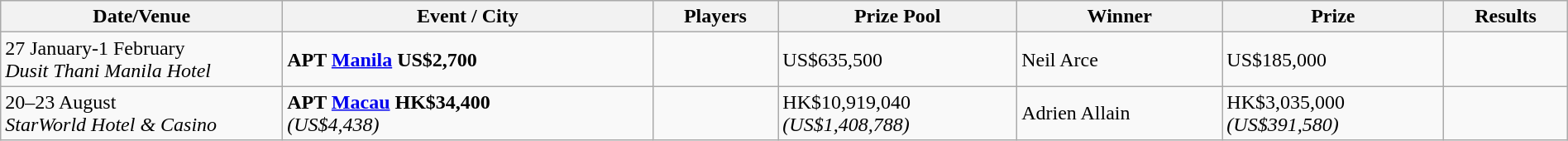<table class="wikitable" width="100%">
<tr>
<th width="18%">Date/Venue</th>
<th !width="16%">Event / City</th>
<th !width="11%">Players</th>
<th !width="12%">Prize Pool</th>
<th !width="18%">Winner</th>
<th !width="12%">Prize</th>
<th !width="11%">Results</th>
</tr>
<tr>
<td>27 January-1 February<br><em>Dusit Thani Manila Hotel</em></td>
<td> <strong>APT <a href='#'>Manila</a> US$2,700</strong></td>
<td></td>
<td>US$635,500</td>
<td> Neil Arce</td>
<td>US$185,000</td>
<td></td>
</tr>
<tr>
<td>20–23 August<br><em>StarWorld Hotel & Casino</em></td>
<td> <strong>APT <a href='#'>Macau</a> HK$34,400</strong><br><em>(US$4,438)</em></td>
<td></td>
<td>HK$10,919,040<br><em>(US$1,408,788)</em></td>
<td> Adrien Allain</td>
<td>HK$3,035,000<br><em>(US$391,580)</em></td>
<td></td>
</tr>
</table>
